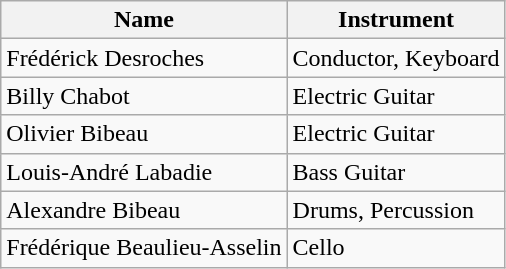<table class="wikitable">
<tr>
<th>Name</th>
<th>Instrument</th>
</tr>
<tr>
<td>Frédérick Desroches</td>
<td>Conductor, Keyboard</td>
</tr>
<tr>
<td>Billy Chabot</td>
<td>Electric Guitar</td>
</tr>
<tr>
<td>Olivier Bibeau</td>
<td>Electric Guitar</td>
</tr>
<tr>
<td>Louis-André Labadie</td>
<td>Bass Guitar</td>
</tr>
<tr>
<td>Alexandre Bibeau</td>
<td>Drums, Percussion</td>
</tr>
<tr>
<td>Frédérique Beaulieu-Asselin</td>
<td>Cello</td>
</tr>
</table>
